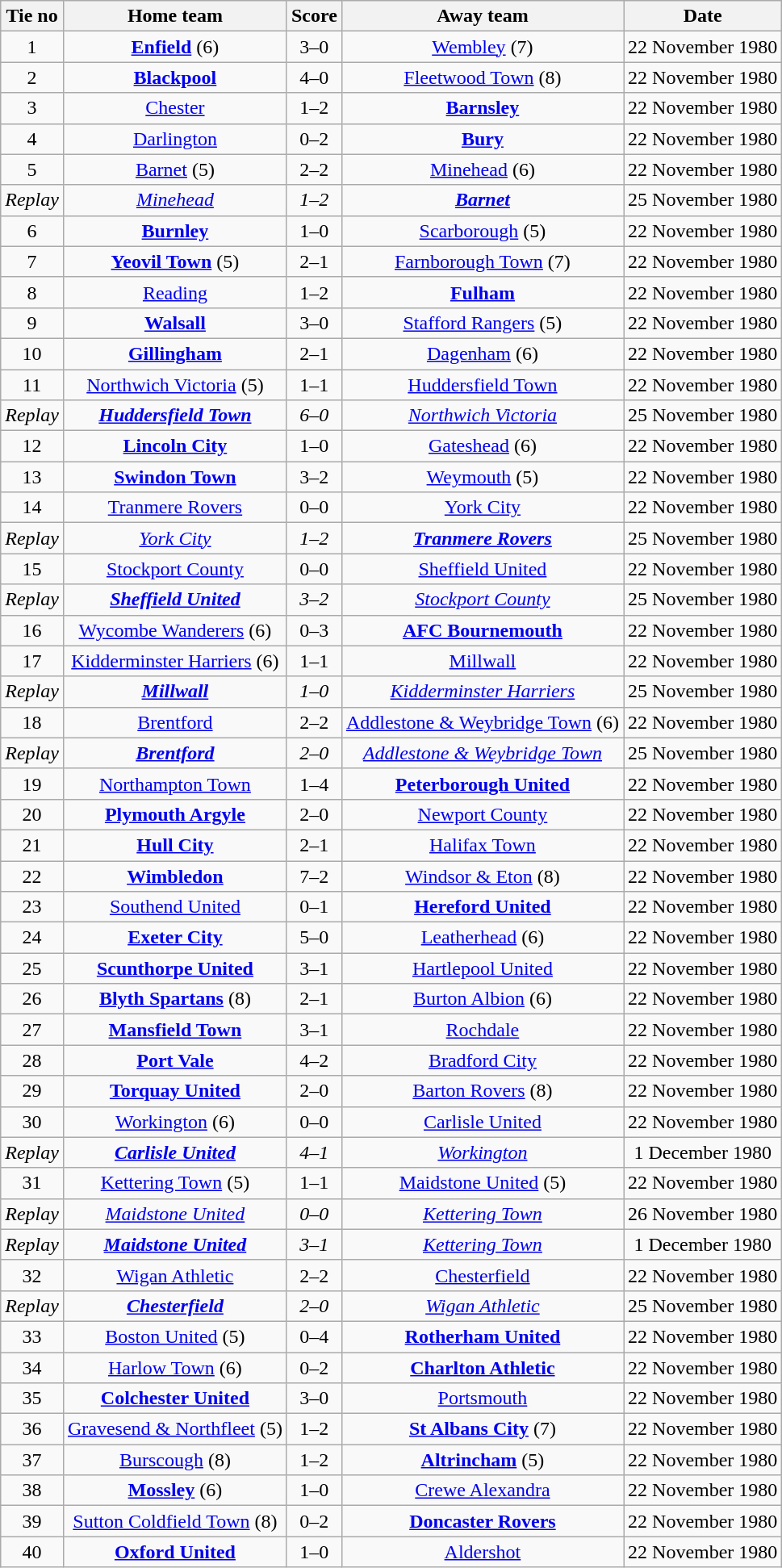<table class="wikitable" style="text-align: center">
<tr>
<th>Tie no</th>
<th>Home team</th>
<th>Score</th>
<th>Away team</th>
<th>Date</th>
</tr>
<tr>
<td>1</td>
<td><strong><a href='#'>Enfield</a></strong> (6)</td>
<td>3–0</td>
<td><a href='#'>Wembley</a> (7)</td>
<td>22 November 1980</td>
</tr>
<tr>
<td>2</td>
<td><strong><a href='#'>Blackpool</a></strong></td>
<td>4–0</td>
<td><a href='#'>Fleetwood Town</a> (8)</td>
<td>22 November 1980</td>
</tr>
<tr>
<td>3</td>
<td><a href='#'>Chester</a></td>
<td>1–2</td>
<td><strong><a href='#'>Barnsley</a></strong></td>
<td>22 November 1980</td>
</tr>
<tr>
<td>4</td>
<td><a href='#'>Darlington</a></td>
<td>0–2</td>
<td><strong><a href='#'>Bury</a></strong></td>
<td>22 November 1980</td>
</tr>
<tr>
<td>5</td>
<td><a href='#'>Barnet</a> (5)</td>
<td>2–2</td>
<td><a href='#'>Minehead</a> (6)</td>
<td>22 November 1980</td>
</tr>
<tr>
<td><em>Replay</em></td>
<td><em><a href='#'>Minehead</a></em></td>
<td><em>1–2</em></td>
<td><strong><em><a href='#'>Barnet</a></em></strong></td>
<td>25 November 1980</td>
</tr>
<tr>
<td>6</td>
<td><strong><a href='#'>Burnley</a></strong></td>
<td>1–0</td>
<td><a href='#'>Scarborough</a> (5)</td>
<td>22 November 1980</td>
</tr>
<tr>
<td>7</td>
<td><strong><a href='#'>Yeovil Town</a></strong> (5)</td>
<td>2–1</td>
<td><a href='#'>Farnborough Town</a> (7)</td>
<td>22 November 1980</td>
</tr>
<tr>
<td>8</td>
<td><a href='#'>Reading</a></td>
<td>1–2</td>
<td><strong><a href='#'>Fulham</a></strong></td>
<td>22 November 1980</td>
</tr>
<tr>
<td>9</td>
<td><strong><a href='#'>Walsall</a></strong></td>
<td>3–0</td>
<td><a href='#'>Stafford Rangers</a> (5)</td>
<td>22 November 1980</td>
</tr>
<tr>
<td>10</td>
<td><strong><a href='#'>Gillingham</a></strong></td>
<td>2–1</td>
<td><a href='#'>Dagenham</a> (6)</td>
<td>22 November 1980</td>
</tr>
<tr>
<td>11</td>
<td><a href='#'>Northwich Victoria</a> (5)</td>
<td>1–1</td>
<td><a href='#'>Huddersfield Town</a></td>
<td>22 November 1980</td>
</tr>
<tr>
<td><em>Replay</em></td>
<td><strong><em><a href='#'>Huddersfield Town</a></em></strong></td>
<td><em>6–0</em></td>
<td><em><a href='#'>Northwich Victoria</a></em></td>
<td>25 November 1980</td>
</tr>
<tr>
<td>12</td>
<td><strong><a href='#'>Lincoln City</a></strong></td>
<td>1–0</td>
<td><a href='#'>Gateshead</a> (6)</td>
<td>22 November 1980</td>
</tr>
<tr>
<td>13</td>
<td><strong><a href='#'>Swindon Town</a></strong></td>
<td>3–2</td>
<td><a href='#'>Weymouth</a> (5)</td>
<td>22 November 1980</td>
</tr>
<tr>
<td>14</td>
<td><a href='#'>Tranmere Rovers</a></td>
<td>0–0</td>
<td><a href='#'>York City</a></td>
<td>22 November 1980</td>
</tr>
<tr>
<td><em>Replay</em></td>
<td><em><a href='#'>York City</a></em></td>
<td><em>1–2</em></td>
<td><strong><em><a href='#'>Tranmere Rovers</a></em></strong></td>
<td>25 November 1980</td>
</tr>
<tr>
<td>15</td>
<td><a href='#'>Stockport County</a></td>
<td>0–0</td>
<td><a href='#'>Sheffield United</a></td>
<td>22 November 1980</td>
</tr>
<tr>
<td><em>Replay</em></td>
<td><strong><em><a href='#'>Sheffield United</a></em></strong></td>
<td><em>3–2</em></td>
<td><em><a href='#'>Stockport County</a></em></td>
<td>25 November 1980</td>
</tr>
<tr>
<td>16</td>
<td><a href='#'>Wycombe Wanderers</a> (6)</td>
<td>0–3</td>
<td><strong><a href='#'>AFC Bournemouth</a></strong></td>
<td>22 November 1980</td>
</tr>
<tr>
<td>17</td>
<td><a href='#'>Kidderminster Harriers</a> (6)</td>
<td>1–1</td>
<td><a href='#'>Millwall</a></td>
<td>22 November 1980</td>
</tr>
<tr>
<td><em>Replay</em></td>
<td><strong><em><a href='#'>Millwall</a></em></strong></td>
<td><em>1–0</em></td>
<td><em><a href='#'>Kidderminster Harriers</a></em></td>
<td>25 November 1980</td>
</tr>
<tr>
<td>18</td>
<td><a href='#'>Brentford</a></td>
<td>2–2</td>
<td><a href='#'>Addlestone & Weybridge Town</a> (6)</td>
<td>22 November 1980</td>
</tr>
<tr>
<td><em>Replay</em></td>
<td><strong><em><a href='#'>Brentford</a></em></strong></td>
<td><em>2–0</em></td>
<td><em><a href='#'>Addlestone & Weybridge Town</a></em></td>
<td>25 November 1980</td>
</tr>
<tr>
<td>19</td>
<td><a href='#'>Northampton Town</a></td>
<td>1–4</td>
<td><strong><a href='#'>Peterborough United</a></strong></td>
<td>22 November 1980</td>
</tr>
<tr>
<td>20</td>
<td><strong><a href='#'>Plymouth Argyle</a></strong></td>
<td>2–0</td>
<td><a href='#'>Newport County</a></td>
<td>22 November 1980</td>
</tr>
<tr>
<td>21</td>
<td><strong><a href='#'>Hull City</a></strong></td>
<td>2–1</td>
<td><a href='#'>Halifax Town</a></td>
<td>22 November 1980</td>
</tr>
<tr>
<td>22</td>
<td><strong><a href='#'>Wimbledon</a></strong></td>
<td>7–2</td>
<td><a href='#'>Windsor & Eton</a> (8)</td>
<td>22 November 1980</td>
</tr>
<tr>
<td>23</td>
<td><a href='#'>Southend United</a></td>
<td>0–1</td>
<td><strong><a href='#'>Hereford United</a></strong></td>
<td>22 November 1980</td>
</tr>
<tr>
<td>24</td>
<td><strong><a href='#'>Exeter City</a></strong></td>
<td>5–0</td>
<td><a href='#'>Leatherhead</a> (6)</td>
<td>22 November 1980</td>
</tr>
<tr>
<td>25</td>
<td><strong><a href='#'>Scunthorpe United</a></strong></td>
<td>3–1</td>
<td><a href='#'>Hartlepool United</a></td>
<td>22 November 1980</td>
</tr>
<tr>
<td>26</td>
<td><strong><a href='#'>Blyth Spartans</a></strong> (8)</td>
<td>2–1</td>
<td><a href='#'>Burton Albion</a> (6)</td>
<td>22 November 1980</td>
</tr>
<tr>
<td>27</td>
<td><strong><a href='#'>Mansfield Town</a></strong></td>
<td>3–1</td>
<td><a href='#'>Rochdale</a></td>
<td>22 November 1980</td>
</tr>
<tr>
<td>28</td>
<td><strong><a href='#'>Port Vale</a></strong></td>
<td>4–2</td>
<td><a href='#'>Bradford City</a></td>
<td>22 November 1980</td>
</tr>
<tr>
<td>29</td>
<td><strong><a href='#'>Torquay United</a></strong></td>
<td>2–0</td>
<td><a href='#'>Barton Rovers</a> (8)</td>
<td>22 November 1980</td>
</tr>
<tr>
<td>30</td>
<td><a href='#'>Workington</a> (6)</td>
<td>0–0</td>
<td><a href='#'>Carlisle United</a></td>
<td>22 November 1980</td>
</tr>
<tr>
<td><em>Replay</em></td>
<td><strong><em><a href='#'>Carlisle United</a></em></strong></td>
<td><em>4–1</em></td>
<td><em><a href='#'>Workington</a></em></td>
<td>1 December 1980</td>
</tr>
<tr>
<td>31</td>
<td><a href='#'>Kettering Town</a> (5)</td>
<td>1–1</td>
<td><a href='#'>Maidstone United</a> (5)</td>
<td>22 November 1980</td>
</tr>
<tr>
<td><em>Replay</em></td>
<td><em><a href='#'>Maidstone United</a></em></td>
<td><em>0–0</em></td>
<td><em><a href='#'>Kettering Town</a></em></td>
<td>26 November 1980</td>
</tr>
<tr>
<td><em>Replay</em></td>
<td><strong><em><a href='#'>Maidstone United</a></em></strong></td>
<td><em>3–1</em></td>
<td><em><a href='#'>Kettering Town</a></em></td>
<td>1 December 1980</td>
</tr>
<tr>
<td>32</td>
<td><a href='#'>Wigan Athletic</a></td>
<td>2–2</td>
<td><a href='#'>Chesterfield</a></td>
<td>22 November 1980</td>
</tr>
<tr>
<td><em>Replay</em></td>
<td><strong><em><a href='#'>Chesterfield</a></em></strong></td>
<td><em>2–0</em></td>
<td><em><a href='#'>Wigan Athletic</a></em></td>
<td>25 November 1980</td>
</tr>
<tr>
<td>33</td>
<td><a href='#'>Boston United</a> (5)</td>
<td>0–4</td>
<td><strong><a href='#'>Rotherham United</a></strong></td>
<td>22 November 1980</td>
</tr>
<tr>
<td>34</td>
<td><a href='#'>Harlow Town</a> (6)</td>
<td>0–2</td>
<td><strong><a href='#'>Charlton Athletic</a></strong></td>
<td>22 November 1980</td>
</tr>
<tr>
<td>35</td>
<td><strong><a href='#'>Colchester United</a></strong></td>
<td>3–0</td>
<td><a href='#'>Portsmouth</a></td>
<td>22 November 1980</td>
</tr>
<tr>
<td>36</td>
<td><a href='#'>Gravesend & Northfleet</a> (5)</td>
<td>1–2</td>
<td><strong><a href='#'>St Albans City</a></strong> (7)</td>
<td>22 November 1980</td>
</tr>
<tr>
<td>37</td>
<td><a href='#'>Burscough</a> (8)</td>
<td>1–2</td>
<td><strong><a href='#'>Altrincham</a></strong> (5)</td>
<td>22 November 1980</td>
</tr>
<tr>
<td>38</td>
<td><strong><a href='#'>Mossley</a></strong> (6)</td>
<td>1–0</td>
<td><a href='#'>Crewe Alexandra</a></td>
<td>22 November 1980</td>
</tr>
<tr>
<td>39</td>
<td><a href='#'>Sutton Coldfield Town</a> (8)</td>
<td>0–2</td>
<td><strong><a href='#'>Doncaster Rovers</a></strong></td>
<td>22 November 1980</td>
</tr>
<tr>
<td>40</td>
<td><strong><a href='#'>Oxford United</a></strong></td>
<td>1–0</td>
<td><a href='#'>Aldershot</a></td>
<td>22 November 1980</td>
</tr>
</table>
